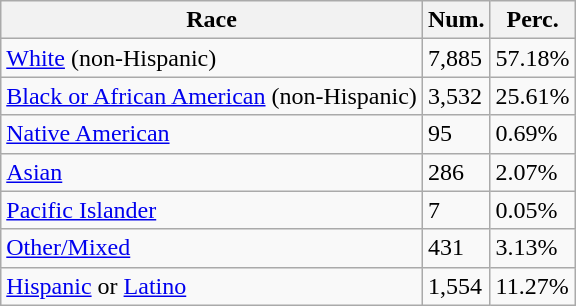<table class="wikitable">
<tr>
<th>Race</th>
<th>Num.</th>
<th>Perc.</th>
</tr>
<tr>
<td><a href='#'>White</a> (non-Hispanic)</td>
<td>7,885</td>
<td>57.18%</td>
</tr>
<tr>
<td><a href='#'>Black or African American</a> (non-Hispanic)</td>
<td>3,532</td>
<td>25.61%</td>
</tr>
<tr>
<td><a href='#'>Native American</a></td>
<td>95</td>
<td>0.69%</td>
</tr>
<tr>
<td><a href='#'>Asian</a></td>
<td>286</td>
<td>2.07%</td>
</tr>
<tr>
<td><a href='#'>Pacific Islander</a></td>
<td>7</td>
<td>0.05%</td>
</tr>
<tr>
<td><a href='#'>Other/Mixed</a></td>
<td>431</td>
<td>3.13%</td>
</tr>
<tr>
<td><a href='#'>Hispanic</a> or <a href='#'>Latino</a></td>
<td>1,554</td>
<td>11.27%</td>
</tr>
</table>
